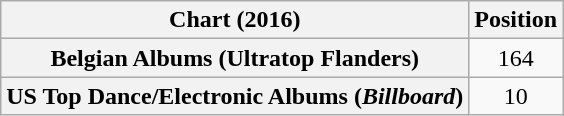<table class="wikitable sortable plainrowheaders" style="text-align:center">
<tr>
<th scope="col">Chart (2016)</th>
<th scope="col">Position</th>
</tr>
<tr>
<th scope="row">Belgian Albums (Ultratop Flanders)</th>
<td>164</td>
</tr>
<tr>
<th scope="row">US Top Dance/Electronic Albums (<em>Billboard</em>)</th>
<td>10</td>
</tr>
</table>
